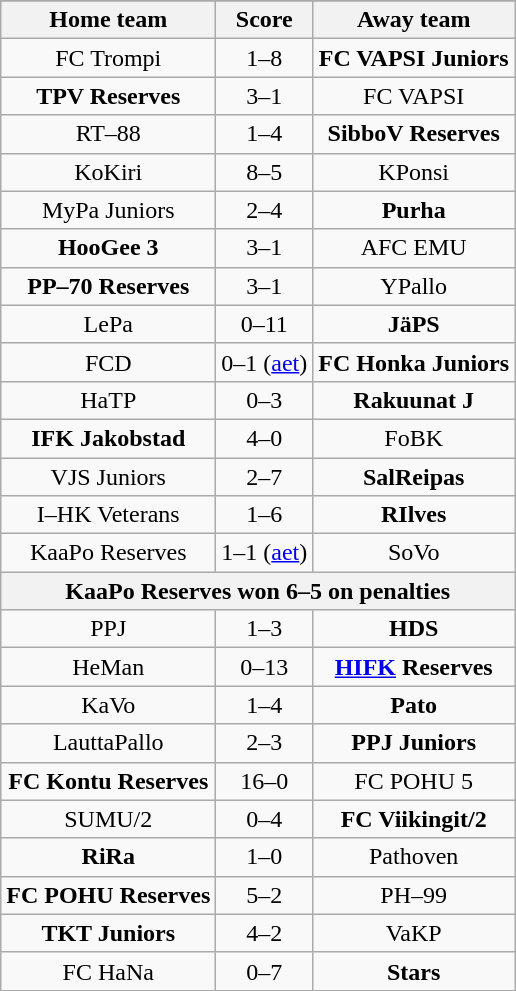<table class="wikitable" style="text-align: center">
<tr>
</tr>
<tr>
<th>Home team</th>
<th>Score</th>
<th>Away team</th>
</tr>
<tr>
<td>FC Trompi</td>
<td>1–8</td>
<td><strong>FC VAPSI Juniors</strong></td>
</tr>
<tr>
<td><strong>TPV Reserves</strong></td>
<td>3–1</td>
<td>FC VAPSI</td>
</tr>
<tr>
<td>RT–88</td>
<td>1–4</td>
<td><strong>SibboV Reserves</strong></td>
</tr>
<tr>
<td>KoKiri</td>
<td>8–5</td>
<td>KPonsi</td>
</tr>
<tr>
<td>MyPa Juniors</td>
<td>2–4</td>
<td><strong>Purha</strong></td>
</tr>
<tr>
<td><strong>HooGee 3</strong></td>
<td>3–1</td>
<td>AFC EMU</td>
</tr>
<tr>
<td><strong>PP–70 Reserves</strong></td>
<td>3–1</td>
<td>YPallo</td>
</tr>
<tr>
<td>LePa</td>
<td>0–11</td>
<td><strong>JäPS</strong></td>
</tr>
<tr>
<td>FCD</td>
<td>0–1 (<a href='#'>aet</a>)</td>
<td><strong>FC Honka Juniors</strong></td>
</tr>
<tr>
<td>HaTP</td>
<td>0–3</td>
<td><strong>Rakuunat J</strong></td>
</tr>
<tr>
<td><strong>IFK Jakobstad</strong></td>
<td>4–0</td>
<td>FoBK</td>
</tr>
<tr>
<td>VJS Juniors</td>
<td>2–7</td>
<td><strong>SalReipas</strong></td>
</tr>
<tr>
<td>I–HK Veterans</td>
<td>1–6</td>
<td><strong>RIlves</strong></td>
</tr>
<tr>
<td>KaaPo Reserves</td>
<td>1–1 (<a href='#'>aet</a>)</td>
<td>SoVo</td>
</tr>
<tr>
<th colspan=3>KaaPo Reserves won 6–5 on penalties</th>
</tr>
<tr>
<td>PPJ</td>
<td>1–3</td>
<td><strong>HDS</strong></td>
</tr>
<tr>
<td>HeMan</td>
<td>0–13</td>
<td><strong><a href='#'>HIFK</a> Reserves</strong></td>
</tr>
<tr>
<td>KaVo</td>
<td>1–4</td>
<td><strong>Pato</strong></td>
</tr>
<tr>
<td>LauttaPallo</td>
<td>2–3</td>
<td><strong>PPJ Juniors</strong></td>
</tr>
<tr>
<td><strong>FC Kontu Reserves</strong></td>
<td>16–0</td>
<td>FC POHU 5</td>
</tr>
<tr>
<td>SUMU/2</td>
<td>0–4</td>
<td><strong>FC Viikingit/2</strong></td>
</tr>
<tr>
<td><strong>RiRa</strong></td>
<td>1–0</td>
<td>Pathoven</td>
</tr>
<tr>
<td><strong>FC POHU Reserves</strong></td>
<td>5–2</td>
<td>PH–99</td>
</tr>
<tr>
<td><strong>TKT Juniors</strong></td>
<td>4–2</td>
<td>VaKP</td>
</tr>
<tr>
<td>FC HaNa</td>
<td>0–7</td>
<td><strong>Stars</strong></td>
</tr>
<tr>
</tr>
</table>
